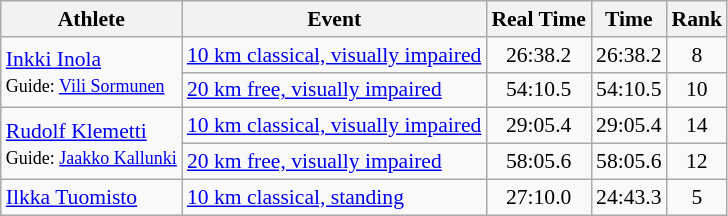<table class="wikitable" style="font-size:90%">
<tr>
<th>Athlete</th>
<th>Event</th>
<th>Real Time</th>
<th>Time</th>
<th>Rank</th>
</tr>
<tr align=center>
<td align=left rowspan=2><a href='#'>Inkki Inola</a><br><small>Guide: <a href='#'>Vili Sormunen</a></small></td>
<td align=left><a href='#'>10 km classical, visually impaired</a></td>
<td>26:38.2</td>
<td>26:38.2</td>
<td>8</td>
</tr>
<tr align=center>
<td align=left><a href='#'>20 km free, visually impaired</a></td>
<td>54:10.5</td>
<td>54:10.5</td>
<td>10</td>
</tr>
<tr align=center>
<td align=left rowspan=2><a href='#'>Rudolf Klemetti</a><br><small>Guide: <a href='#'>Jaakko Kallunki</a></small></td>
<td align=left><a href='#'>10 km classical, visually impaired</a></td>
<td>29:05.4</td>
<td>29:05.4</td>
<td>14</td>
</tr>
<tr align=center>
<td align=left><a href='#'>20 km free, visually impaired</a></td>
<td>58:05.6</td>
<td>58:05.6</td>
<td>12</td>
</tr>
<tr align=center>
<td align=left><a href='#'>Ilkka Tuomisto</a></td>
<td align=left><a href='#'>10 km classical, standing</a></td>
<td>27:10.0</td>
<td>24:43.3</td>
<td>5</td>
</tr>
</table>
